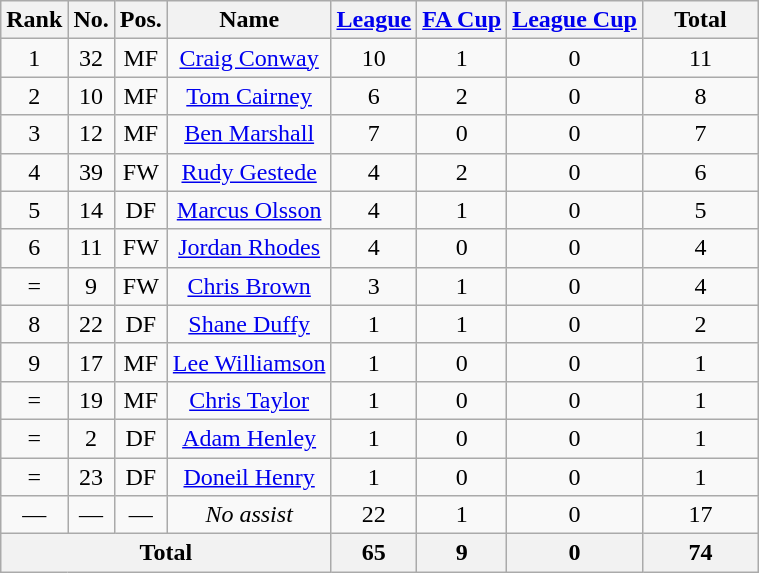<table class="wikitable" style="text-align: center; font-size:100%">
<tr>
<th>Rank</th>
<th>No.</th>
<th>Pos.</th>
<th>Name</th>
<th><a href='#'>League</a></th>
<th><a href='#'>FA Cup</a></th>
<th><a href='#'>League Cup</a></th>
<th width=70>Total</th>
</tr>
<tr>
<td>1</td>
<td>32</td>
<td>MF</td>
<td> <a href='#'>Craig Conway</a></td>
<td>10</td>
<td>1</td>
<td>0</td>
<td>11</td>
</tr>
<tr>
<td>2</td>
<td>10</td>
<td>MF</td>
<td> <a href='#'>Tom Cairney</a></td>
<td>6</td>
<td>2</td>
<td>0</td>
<td>8</td>
</tr>
<tr>
<td>3</td>
<td>12</td>
<td>MF</td>
<td> <a href='#'>Ben Marshall</a></td>
<td>7</td>
<td>0</td>
<td>0</td>
<td>7</td>
</tr>
<tr>
<td>4</td>
<td>39</td>
<td>FW</td>
<td> <a href='#'>Rudy Gestede</a></td>
<td>4</td>
<td>2</td>
<td>0</td>
<td>6</td>
</tr>
<tr>
<td>5</td>
<td>14</td>
<td>DF</td>
<td> <a href='#'>Marcus Olsson</a></td>
<td>4</td>
<td>1</td>
<td>0</td>
<td>5</td>
</tr>
<tr>
<td>6</td>
<td>11</td>
<td>FW</td>
<td> <a href='#'>Jordan Rhodes</a></td>
<td>4</td>
<td>0</td>
<td>0</td>
<td>4</td>
</tr>
<tr>
<td>=</td>
<td>9</td>
<td>FW</td>
<td> <a href='#'>Chris Brown</a></td>
<td>3</td>
<td>1</td>
<td>0</td>
<td>4</td>
</tr>
<tr>
<td>8</td>
<td>22</td>
<td>DF</td>
<td> <a href='#'>Shane Duffy</a></td>
<td>1</td>
<td>1</td>
<td>0</td>
<td>2</td>
</tr>
<tr>
<td>9</td>
<td>17</td>
<td>MF</td>
<td> <a href='#'>Lee Williamson</a></td>
<td>1</td>
<td>0</td>
<td>0</td>
<td>1</td>
</tr>
<tr>
<td>=</td>
<td>19</td>
<td>MF</td>
<td> <a href='#'>Chris Taylor</a></td>
<td>1</td>
<td>0</td>
<td>0</td>
<td>1</td>
</tr>
<tr>
<td>=</td>
<td>2</td>
<td>DF</td>
<td> <a href='#'>Adam Henley</a></td>
<td>1</td>
<td>0</td>
<td>0</td>
<td>1</td>
</tr>
<tr>
<td>=</td>
<td>23</td>
<td>DF</td>
<td> <a href='#'>Doneil Henry</a></td>
<td>1</td>
<td>0</td>
<td>0</td>
<td>1</td>
</tr>
<tr>
<td>—</td>
<td>—</td>
<td>—</td>
<td><em>No assist</em></td>
<td>22</td>
<td>1</td>
<td>0</td>
<td>17</td>
</tr>
<tr>
<th colspan=4>Total</th>
<th>65</th>
<th>9</th>
<th>0</th>
<th>74</th>
</tr>
</table>
